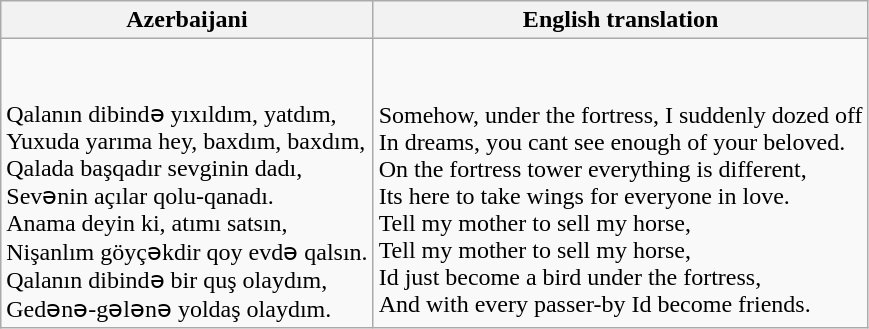<table class="wikitable">
<tr>
<th>Azerbaijani</th>
<th>English translation</th>
</tr>
<tr>
<td><br><br>Qalanın dibində yıxıldım, yatdım,
<br>Yuxuda yarıma hey, baxdım, baxdım,
<br>Qalada başqadır sevginin dadı,
<br>Sevənin açılar qolu-qanadı.
<br>Anama deyin ki, atımı satsın,
<br>Nişanlım göyçәkdir qoy evdә qalsın.
<br>Qalanın dibindә bir quş olaydım,
<br>Gedәnə-gәlənә yoldaş olaydım.</td>
<td><br><br>Somehow, under the fortress, I suddenly dozed off
<br>In dreams, you cant see enough of your beloved.
<br>On the fortress tower everything is different,
<br>Its here to take wings for everyone in love.
<br>Tell my mother to sell my horse,
<br>Tell my mother to sell my horse,
<br>Id just become a bird under the fortress,
<br>And with every passer-by Id become friends.</td>
</tr>
</table>
